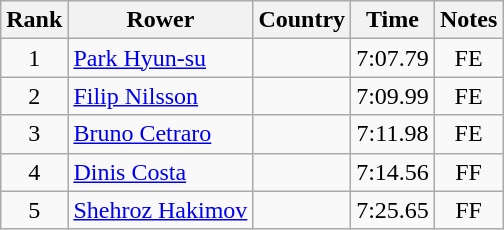<table class="wikitable" style="text-align:center">
<tr>
<th>Rank</th>
<th>Rower</th>
<th>Country</th>
<th>Time</th>
<th>Notes</th>
</tr>
<tr>
<td>1</td>
<td align="left"><a href='#'>Park Hyun-su</a></td>
<td align="left"></td>
<td>7:07.79</td>
<td>FE</td>
</tr>
<tr>
<td>2</td>
<td align="left"><a href='#'>Filip Nilsson</a></td>
<td align="left"></td>
<td>7:09.99</td>
<td>FE</td>
</tr>
<tr>
<td>3</td>
<td align="left"><a href='#'>Bruno Cetraro</a></td>
<td align="left"></td>
<td>7:11.98</td>
<td>FE</td>
</tr>
<tr>
<td>4</td>
<td align="left"><a href='#'>Dinis Costa</a></td>
<td align="left"></td>
<td>7:14.56</td>
<td>FF</td>
</tr>
<tr>
<td>5</td>
<td align="left"><a href='#'>Shehroz Hakimov</a></td>
<td align="left"></td>
<td>7:25.65</td>
<td>FF</td>
</tr>
</table>
